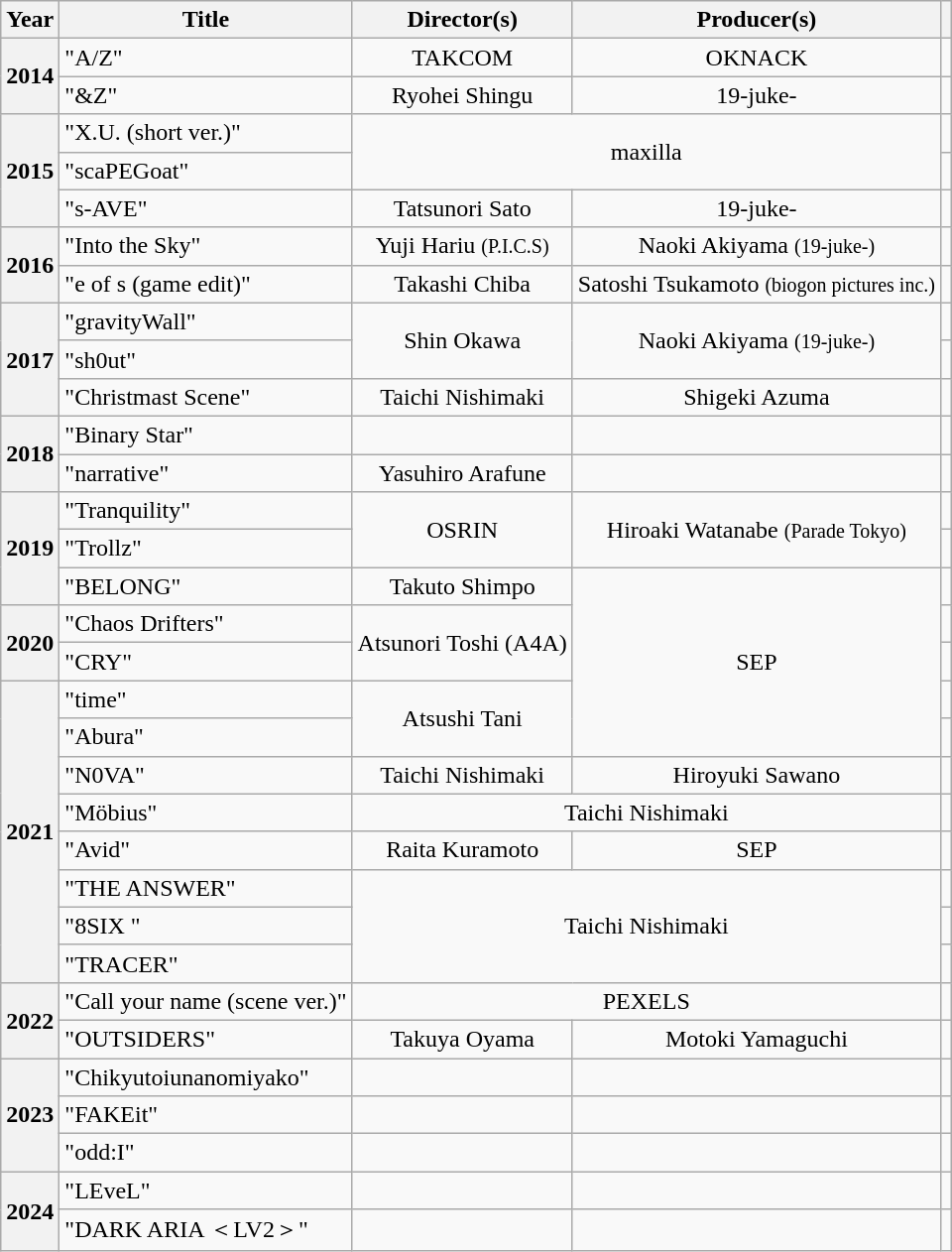<table class="wikitable">
<tr>
<th>Year</th>
<th>Title</th>
<th>Director(s)</th>
<th>Producer(s)</th>
<th></th>
</tr>
<tr>
<th rowspan="2">2014</th>
<td>"A/Z"</td>
<td align="center">TAKCOM</td>
<td align="center">OKNACK</td>
<td></td>
</tr>
<tr>
<td>"&Z"</td>
<td align="center">Ryohei Shingu</td>
<td align="center">19-juke-</td>
<td></td>
</tr>
<tr>
<th rowspan="3">2015</th>
<td>"X.U. (short ver.)"</td>
<td colspan="2" rowspan="2" align="center">maxilla</td>
<td></td>
</tr>
<tr>
<td>"scaPEGoat"</td>
<td></td>
</tr>
<tr>
<td>"s-AVE"</td>
<td align="center">Tatsunori Sato</td>
<td align="center">19-juke-</td>
<td></td>
</tr>
<tr>
<th rowspan="2">2016</th>
<td>"Into the Sky"</td>
<td align="center">Yuji Hariu <small>(P.I.C.S)</small></td>
<td align="center">Naoki Akiyama <small>(19-juke-)</small></td>
<td></td>
</tr>
<tr>
<td>"e of s (game edit)"</td>
<td align="center">Takashi Chiba</td>
<td align="center">Satoshi Tsukamoto <small>(biogon pictures inc.)</small></td>
<td></td>
</tr>
<tr>
<th rowspan="3">2017</th>
<td>"gravityWall"</td>
<td rowspan="2" align="center">Shin Okawa</td>
<td rowspan="2" align="center">Naoki Akiyama <small>(19-juke-)</small></td>
<td></td>
</tr>
<tr>
<td>"sh0ut"</td>
<td></td>
</tr>
<tr>
<td>"Christmast Scene"</td>
<td align="center">Taichi Nishimaki</td>
<td align="center">Shigeki Azuma</td>
<td></td>
</tr>
<tr>
<th rowspan="2">2018</th>
<td>"Binary Star"</td>
<td></td>
<td></td>
<td></td>
</tr>
<tr>
<td>"narrative"</td>
<td align="center">Yasuhiro Arafune</td>
<td align="center"></td>
<td></td>
</tr>
<tr>
<th rowspan="3">2019</th>
<td>"Tranquility"</td>
<td rowspan="2" align="center">OSRIN</td>
<td rowspan="2" align="center">Hiroaki Watanabe <small>(Parade Tokyo)</small></td>
<td></td>
</tr>
<tr>
<td>"Trollz"</td>
<td></td>
</tr>
<tr>
<td>"BELONG"</td>
<td align="center">Takuto Shimpo</td>
<td rowspan="5" align="center">SEP</td>
<td></td>
</tr>
<tr>
<th rowspan="2">2020</th>
<td>"Chaos Drifters"</td>
<td rowspan="2" align="center">Atsunori Toshi (A4A)</td>
<td></td>
</tr>
<tr>
<td>"CRY"</td>
<td></td>
</tr>
<tr>
<th rowspan="8">2021</th>
<td>"time"</td>
<td rowspan="2" align="center">Atsushi Tani</td>
<td></td>
</tr>
<tr>
<td>"Abura"</td>
<td></td>
</tr>
<tr>
<td>"N0VA"</td>
<td align="center">Taichi Nishimaki</td>
<td align="center">Hiroyuki Sawano</td>
<td></td>
</tr>
<tr>
<td>"Möbius"</td>
<td colspan="2" align="center">Taichi Nishimaki</td>
<td></td>
</tr>
<tr>
<td>"Avid"</td>
<td align="center">Raita Kuramoto</td>
<td align="center">SEP</td>
<td></td>
</tr>
<tr>
<td>"THE ANSWER"</td>
<td colspan="2" rowspan="3" align="center">Taichi Nishimaki</td>
<td></td>
</tr>
<tr>
<td>"8SIX <vcpf-ver.>"</td>
<td></td>
</tr>
<tr>
<td>"TRACER"</td>
<td></td>
</tr>
<tr>
<th rowspan="2">2022</th>
<td>"Call your name (scene ver.)"</td>
<td colspan="2" align="center">PEXELS</td>
<td></td>
</tr>
<tr>
<td>"OUTSIDERS"</td>
<td align="center">Takuya Oyama</td>
<td align="center">Motoki Yamaguchi</td>
<td></td>
</tr>
<tr>
<th rowspan="3">2023</th>
<td>"Chikyutoiunanomiyako"</td>
<td></td>
<td></td>
<td></td>
</tr>
<tr>
<td>"FAKEit"</td>
<td></td>
<td></td>
<td></td>
</tr>
<tr>
<td>"odd:I"</td>
<td></td>
<td></td>
<td></td>
</tr>
<tr>
<th rowspan="2">2024</th>
<td>"LEveL"</td>
<td></td>
<td></td>
<td></td>
</tr>
<tr>
<td>"DARK ARIA ＜LV2＞"</td>
<td></td>
<td></td>
<td></td>
</tr>
</table>
